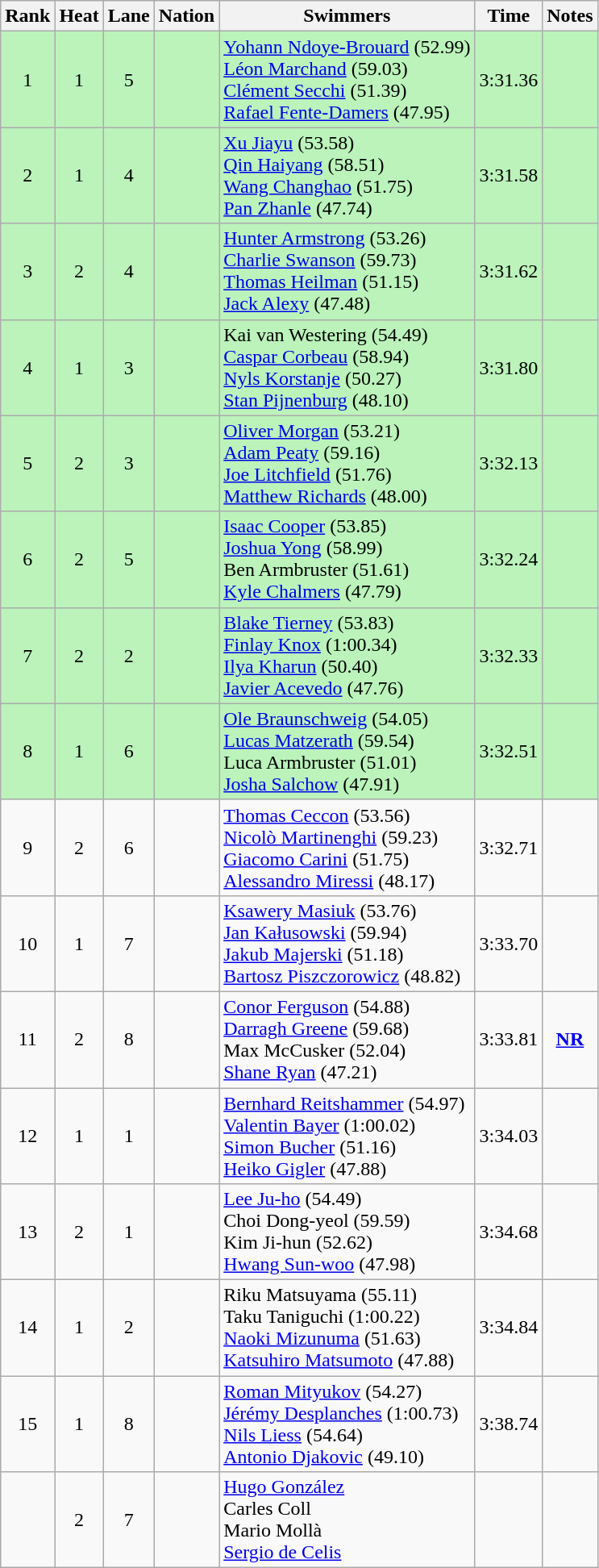<table class="wikitable sortable mw-collapsible" style="text-align:center">
<tr>
<th scope="col">Rank</th>
<th scope="col">Heat</th>
<th scope="col">Lane</th>
<th scope="col">Nation</th>
<th scope="col">Swimmers</th>
<th scope="col">Time</th>
<th scope="col">Notes</th>
</tr>
<tr bgcolor=bbf3bb>
<td>1</td>
<td>1</td>
<td>5</td>
<td align="left"></td>
<td align="left" valign="top"><a href='#'>Yohann Ndoye-Brouard</a> (52.99)<br><a href='#'>Léon Marchand</a> (59.03)<br><a href='#'>Clément Secchi</a> (51.39)<br><a href='#'>Rafael Fente-Damers</a> (47.95)</td>
<td>3:31.36</td>
<td></td>
</tr>
<tr bgcolor=bbf3bb>
<td>2</td>
<td>1</td>
<td>4</td>
<td align="left"></td>
<td align="left" valign="top"><a href='#'>Xu Jiayu</a> (53.58)<br><a href='#'>Qin Haiyang</a> (58.51)<br><a href='#'>Wang Changhao</a> (51.75)<br><a href='#'>Pan Zhanle</a> (47.74)</td>
<td>3:31.58</td>
<td></td>
</tr>
<tr bgcolor=bbf3bb>
<td>3</td>
<td>2</td>
<td>4</td>
<td align="left"></td>
<td align="left" valign="top"><a href='#'>Hunter Armstrong</a> (53.26)<br><a href='#'>Charlie Swanson</a> (59.73)<br><a href='#'>Thomas Heilman</a> (51.15)<br><a href='#'>Jack Alexy</a> (47.48)</td>
<td>3:31.62</td>
<td></td>
</tr>
<tr bgcolor=bbf3bb>
<td>4</td>
<td>1</td>
<td>3</td>
<td align="left"></td>
<td align="left" valign="top">Kai van Westering (54.49)<br><a href='#'>Caspar Corbeau</a> (58.94)<br><a href='#'>Nyls Korstanje</a> (50.27)<br><a href='#'>Stan Pijnenburg</a> (48.10)</td>
<td>3:31.80</td>
<td></td>
</tr>
<tr bgcolor=bbf3bb>
<td>5</td>
<td>2</td>
<td>3</td>
<td align="left"></td>
<td align="left" valign="top"><a href='#'>Oliver Morgan</a> (53.21)<br><a href='#'>Adam Peaty</a> (59.16)<br><a href='#'>Joe Litchfield</a> (51.76)<br><a href='#'>Matthew Richards</a> (48.00)</td>
<td>3:32.13</td>
<td></td>
</tr>
<tr bgcolor=bbf3bb>
<td>6</td>
<td>2</td>
<td>5</td>
<td align="left"></td>
<td align="left" valign="top"><a href='#'>Isaac Cooper</a> (53.85)<br><a href='#'>Joshua Yong</a> (58.99)<br>Ben Armbruster (51.61)<br><a href='#'>Kyle Chalmers</a> (47.79)</td>
<td>3:32.24</td>
<td></td>
</tr>
<tr bgcolor=bbf3bb>
<td>7</td>
<td>2</td>
<td>2</td>
<td align="left"></td>
<td align="left" valign="top"><a href='#'>Blake Tierney</a> (53.83)<br><a href='#'>Finlay Knox</a> (1:00.34)<br><a href='#'>Ilya Kharun</a> (50.40)<br><a href='#'>Javier Acevedo</a> (47.76)</td>
<td>3:32.33</td>
<td></td>
</tr>
<tr bgcolor=bbf3bb>
<td>8</td>
<td>1</td>
<td>6</td>
<td align="left"></td>
<td align="left" valign="top"><a href='#'>Ole Braunschweig</a> (54.05)<br><a href='#'>Lucas Matzerath</a> (59.54)<br>Luca Armbruster (51.01)<br><a href='#'>Josha Salchow</a> (47.91)</td>
<td>3:32.51</td>
<td></td>
</tr>
<tr>
<td>9</td>
<td>2</td>
<td>6</td>
<td align="left"></td>
<td align="left" valign="top"><a href='#'>Thomas Ceccon</a> (53.56)<br><a href='#'>Nicolò Martinenghi</a> (59.23)<br><a href='#'>Giacomo Carini</a> (51.75)<br><a href='#'>Alessandro Miressi</a> (48.17)</td>
<td>3:32.71</td>
<td></td>
</tr>
<tr>
<td>10</td>
<td>1</td>
<td>7</td>
<td align="left"></td>
<td align="left" valign="top"><a href='#'>Ksawery Masiuk</a> (53.76)<br><a href='#'>Jan Kałusowski</a> (59.94)<br><a href='#'>Jakub Majerski</a> (51.18)<br><a href='#'>Bartosz Piszczorowicz</a> (48.82)</td>
<td>3:33.70</td>
<td></td>
</tr>
<tr>
<td>11</td>
<td>2</td>
<td>8</td>
<td align="left"></td>
<td align="left" valign="top"><a href='#'>Conor Ferguson</a> (54.88)<br><a href='#'>Darragh Greene</a> (59.68)<br>Max McCusker (52.04)<br><a href='#'>Shane Ryan</a> (47.21)</td>
<td>3:33.81</td>
<td><strong><a href='#'>NR</a></strong></td>
</tr>
<tr>
<td>12</td>
<td>1</td>
<td>1</td>
<td align="left"></td>
<td align="left" valign="top"><a href='#'>Bernhard Reitshammer</a> (54.97)<br><a href='#'>Valentin Bayer</a> (1:00.02)<br><a href='#'>Simon Bucher</a> (51.16)<br><a href='#'>Heiko Gigler</a> (47.88)</td>
<td>3:34.03</td>
<td></td>
</tr>
<tr>
<td>13</td>
<td>2</td>
<td>1</td>
<td align="left"></td>
<td align="left" valign="top"><a href='#'>Lee Ju-ho</a> (54.49)<br>Choi Dong-yeol (59.59)<br>Kim Ji-hun (52.62)<br><a href='#'>Hwang Sun-woo</a> (47.98)</td>
<td>3:34.68</td>
<td></td>
</tr>
<tr>
<td>14</td>
<td>1</td>
<td>2</td>
<td align="left"></td>
<td align="left" valign="top">Riku Matsuyama (55.11)<br>Taku Taniguchi (1:00.22)<br><a href='#'>Naoki Mizunuma</a> (51.63)<br><a href='#'>Katsuhiro Matsumoto</a> (47.88)</td>
<td>3:34.84</td>
<td></td>
</tr>
<tr>
<td>15</td>
<td>1</td>
<td>8</td>
<td align="left"></td>
<td align="left" valign="top"><a href='#'>Roman Mityukov</a> (54.27)<br><a href='#'>Jérémy Desplanches</a> (1:00.73)<br><a href='#'>Nils Liess</a> (54.64)<br><a href='#'>Antonio Djakovic</a> (49.10)</td>
<td>3:38.74</td>
<td></td>
</tr>
<tr>
<td></td>
<td>2</td>
<td>7</td>
<td align="left"></td>
<td align="left" valign="top"><a href='#'>Hugo González</a><br>Carles Coll<br>Mario Mollà<br><a href='#'>Sergio de Celis</a></td>
<td></td>
<td></td>
</tr>
</table>
